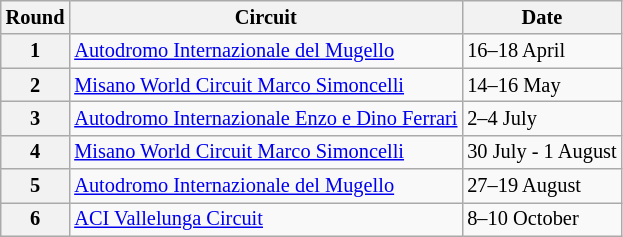<table class="wikitable" style="font-size: 85%">
<tr>
<th>Round</th>
<th>Circuit</th>
<th>Date</th>
</tr>
<tr>
<th>1</th>
<td><a href='#'>Autodromo Internazionale del Mugello</a></td>
<td>16–18 April</td>
</tr>
<tr>
<th>2</th>
<td><a href='#'>Misano World Circuit Marco Simoncelli</a></td>
<td>14–16 May</td>
</tr>
<tr>
<th>3</th>
<td><a href='#'>Autodromo Internazionale Enzo e Dino Ferrari</a></td>
<td>2–4 July</td>
</tr>
<tr>
<th>4</th>
<td><a href='#'>Misano World Circuit Marco Simoncelli</a></td>
<td>30 July - 1 August</td>
</tr>
<tr>
<th>5</th>
<td><a href='#'>Autodromo Internazionale del Mugello</a></td>
<td>27–19 August</td>
</tr>
<tr>
<th>6</th>
<td><a href='#'>ACI Vallelunga Circuit</a></td>
<td>8–10 October</td>
</tr>
</table>
